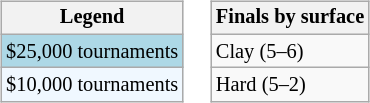<table>
<tr valign=top>
<td><br><table class=wikitable style="font-size:85%">
<tr>
<th>Legend</th>
</tr>
<tr style="background:lightblue;">
<td>$25,000 tournaments</td>
</tr>
<tr style="background:#f0f8ff;">
<td>$10,000 tournaments</td>
</tr>
</table>
</td>
<td><br><table class=wikitable style="font-size:85%">
<tr>
<th>Finals by surface</th>
</tr>
<tr>
<td>Clay (5–6)</td>
</tr>
<tr>
<td>Hard (5–2)</td>
</tr>
</table>
</td>
</tr>
</table>
